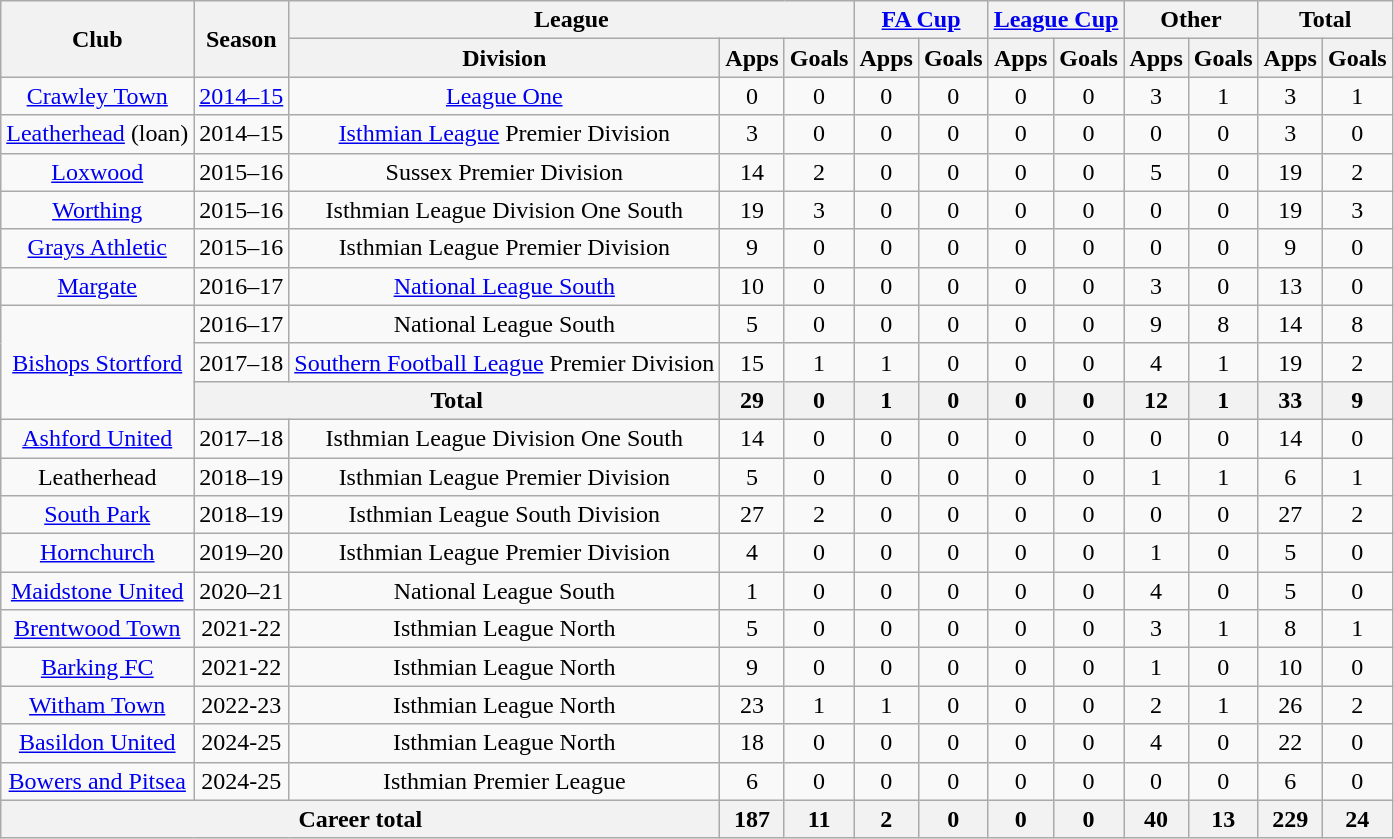<table class="wikitable" style="text-align:center">
<tr>
<th rowspan="2">Club</th>
<th rowspan="2">Season</th>
<th colspan="3">League</th>
<th colspan="2"><a href='#'>FA Cup</a></th>
<th colspan="2"><a href='#'>League Cup</a></th>
<th colspan="2">Other</th>
<th colspan="3">Total</th>
</tr>
<tr>
<th>Division</th>
<th>Apps</th>
<th>Goals</th>
<th>Apps</th>
<th>Goals</th>
<th>Apps</th>
<th>Goals</th>
<th>Apps</th>
<th>Goals</th>
<th>Apps</th>
<th>Goals</th>
</tr>
<tr>
<td><a href='#'>Crawley Town</a></td>
<td><a href='#'>2014–15</a></td>
<td><a href='#'>League One</a></td>
<td>0</td>
<td>0</td>
<td>0</td>
<td>0</td>
<td>0</td>
<td>0</td>
<td>3</td>
<td>1</td>
<td>3</td>
<td>1</td>
</tr>
<tr>
<td><a href='#'>Leatherhead</a> (loan)</td>
<td>2014–15</td>
<td><a href='#'>Isthmian League</a> Premier Division</td>
<td>3</td>
<td>0</td>
<td>0</td>
<td>0</td>
<td>0</td>
<td>0</td>
<td>0</td>
<td>0</td>
<td>3</td>
<td>0</td>
</tr>
<tr>
<td><a href='#'>Loxwood</a></td>
<td>2015–16</td>
<td>Sussex Premier Division</td>
<td>14</td>
<td>2</td>
<td>0</td>
<td>0</td>
<td>0</td>
<td>0</td>
<td>5</td>
<td>0</td>
<td>19</td>
<td>2</td>
</tr>
<tr>
<td><a href='#'>Worthing</a></td>
<td>2015–16</td>
<td>Isthmian League Division One South</td>
<td>19</td>
<td>3</td>
<td>0</td>
<td>0</td>
<td>0</td>
<td>0</td>
<td>0</td>
<td>0</td>
<td>19</td>
<td>3</td>
</tr>
<tr>
<td><a href='#'>Grays Athletic</a></td>
<td>2015–16</td>
<td>Isthmian League Premier Division</td>
<td>9</td>
<td>0</td>
<td>0</td>
<td>0</td>
<td>0</td>
<td>0</td>
<td>0</td>
<td>0</td>
<td>9</td>
<td>0</td>
</tr>
<tr>
<td><a href='#'>Margate</a></td>
<td>2016–17</td>
<td><a href='#'>National League South</a></td>
<td>10</td>
<td>0</td>
<td>0</td>
<td>0</td>
<td>0</td>
<td>0</td>
<td>3</td>
<td>0</td>
<td>13</td>
<td>0</td>
</tr>
<tr>
<td rowspan="3"><a href='#'>Bishops Stortford</a></td>
<td>2016–17</td>
<td>National League South</td>
<td>5</td>
<td>0</td>
<td>0</td>
<td>0</td>
<td>0</td>
<td>0</td>
<td>9</td>
<td>8</td>
<td>14</td>
<td>8</td>
</tr>
<tr>
<td>2017–18</td>
<td><a href='#'>Southern Football League</a> Premier Division</td>
<td>15</td>
<td>1</td>
<td>1</td>
<td>0</td>
<td>0</td>
<td>0</td>
<td>4</td>
<td>1</td>
<td>19</td>
<td>2</td>
</tr>
<tr>
<th colspan="2">Total</th>
<th>29</th>
<th>0</th>
<th>1</th>
<th>0</th>
<th>0</th>
<th>0</th>
<th>12</th>
<th>1</th>
<th>33</th>
<th>9</th>
</tr>
<tr>
<td><a href='#'>Ashford United</a></td>
<td>2017–18</td>
<td>Isthmian League Division One South</td>
<td>14</td>
<td>0</td>
<td>0</td>
<td>0</td>
<td>0</td>
<td>0</td>
<td>0</td>
<td>0</td>
<td>14</td>
<td>0</td>
</tr>
<tr>
<td>Leatherhead</td>
<td>2018–19</td>
<td>Isthmian League Premier Division</td>
<td>5</td>
<td>0</td>
<td>0</td>
<td>0</td>
<td>0</td>
<td>0</td>
<td>1</td>
<td>1</td>
<td>6</td>
<td>1</td>
</tr>
<tr>
<td><a href='#'>South Park</a></td>
<td>2018–19</td>
<td>Isthmian League South Division</td>
<td>27</td>
<td>2</td>
<td>0</td>
<td>0</td>
<td>0</td>
<td>0</td>
<td>0</td>
<td>0</td>
<td>27</td>
<td>2</td>
</tr>
<tr>
<td><a href='#'>Hornchurch</a></td>
<td>2019–20</td>
<td>Isthmian League Premier Division</td>
<td>4</td>
<td>0</td>
<td>0</td>
<td>0</td>
<td>0</td>
<td>0</td>
<td>1</td>
<td>0</td>
<td>5</td>
<td>0</td>
</tr>
<tr>
<td><a href='#'>Maidstone United</a></td>
<td>2020–21</td>
<td>National League South</td>
<td>1</td>
<td>0</td>
<td>0</td>
<td>0</td>
<td>0</td>
<td>0</td>
<td>4</td>
<td>0</td>
<td>5</td>
<td>0</td>
</tr>
<tr>
<td><a href='#'>Brentwood Town</a></td>
<td>2021-22</td>
<td>Isthmian League North</td>
<td>5</td>
<td>0</td>
<td>0</td>
<td>0</td>
<td>0</td>
<td>0</td>
<td>3</td>
<td>1</td>
<td>8</td>
<td>1</td>
</tr>
<tr>
<td><a href='#'>Barking FC</a></td>
<td>2021-22</td>
<td>Isthmian League North</td>
<td>9</td>
<td>0</td>
<td>0</td>
<td>0</td>
<td>0</td>
<td>0</td>
<td>1</td>
<td>0</td>
<td>10</td>
<td>0</td>
</tr>
<tr>
<td><a href='#'>Witham Town</a></td>
<td>2022-23</td>
<td>Isthmian League North</td>
<td>23</td>
<td>1</td>
<td>1</td>
<td>0</td>
<td>0</td>
<td>0</td>
<td>2</td>
<td>1</td>
<td>26</td>
<td>2</td>
</tr>
<tr>
<td><a href='#'>Basildon United</a></td>
<td>2024-25</td>
<td>Isthmian League North</td>
<td>18</td>
<td>0</td>
<td>0</td>
<td>0</td>
<td>0</td>
<td>0</td>
<td>4</td>
<td>0</td>
<td>22</td>
<td>0</td>
</tr>
<tr>
<td><a href='#'>Bowers and Pitsea</a></td>
<td>2024-25</td>
<td>Isthmian Premier League</td>
<td>6</td>
<td>0</td>
<td>0</td>
<td>0</td>
<td>0</td>
<td>0</td>
<td>0</td>
<td>0</td>
<td>6</td>
<td>0</td>
</tr>
<tr>
<th colspan="3">Career total</th>
<th>187</th>
<th>11</th>
<th>2</th>
<th>0</th>
<th>0</th>
<th>0</th>
<th>40</th>
<th>13</th>
<th>229</th>
<th>24</th>
</tr>
</table>
